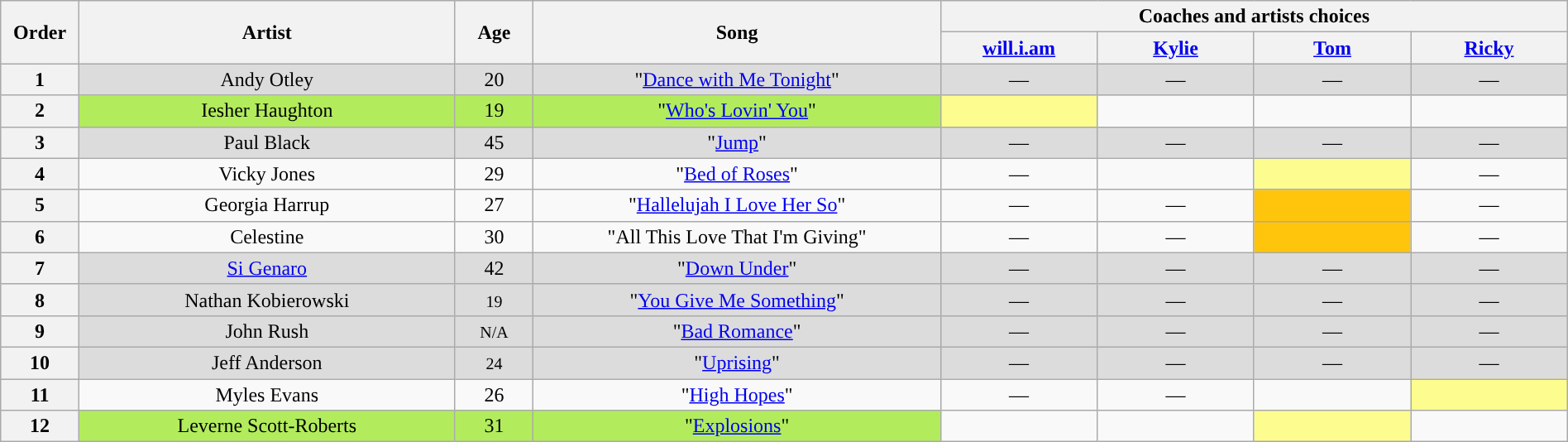<table class="wikitable" style="text-align:center; width:100%;">
<tr>
<th scope="col" rowspan="2" style="width:05%;">Order</th>
<th scope="col" rowspan="2" style="width:24%;">Artist</th>
<th scope="col" rowspan="2" style="width:05%;">Age</th>
<th scope="col" rowspan="2" style="width:26%;">Song</th>
<th colspan="4" style="width:40%;">Coaches and artists choices</th>
</tr>
<tr>
<th style="width:10%;"><a href='#'>will.i.am</a></th>
<th style="width:10%;"><a href='#'>Kylie</a></th>
<th style="width:10%;"><a href='#'>Tom</a></th>
<th style="width:10%;"><a href='#'>Ricky</a></th>
</tr>
<tr style="background:#DCDCDC">
<th scope="col">1</th>
<td>Andy Otley</td>
<td>20</td>
<td style="background:#DCDCDC; text-align:center;">"<a href='#'>Dance with Me Tonight</a>"</td>
<td>—</td>
<td>—</td>
<td>—</td>
<td>—</td>
</tr>
<tr>
<th scope="col">2</th>
<td style="background-color:#B2EC5D;">Iesher Haughton</td>
<td style="background-color:#B2EC5D;">19</td>
<td style="background-color:#B2EC5D;">"<a href='#'>Who's Lovin' You</a>"</td>
<td style="background:#fdfc8f;text-align:center;"><strong></strong></td>
<td><strong></strong></td>
<td><strong></strong></td>
<td><strong></strong></td>
</tr>
<tr style="background:#DCDCDC">
<th scope="col">3</th>
<td>Paul Black</td>
<td>45</td>
<td style="background:#DCDCDC; text-align:center;">"<a href='#'>Jump</a>"</td>
<td>—</td>
<td>—</td>
<td>—</td>
<td>—</td>
</tr>
<tr>
<th scope="col">4</th>
<td>Vicky Jones</td>
<td>29</td>
<td>"<a href='#'>Bed of Roses</a>"</td>
<td>—</td>
<td><strong></strong></td>
<td style="background:#fdfc8f;text-align:center;"><strong></strong></td>
<td>—</td>
</tr>
<tr>
<th scope="col">5</th>
<td>Georgia Harrup</td>
<td>27</td>
<td>"<a href='#'>Hallelujah I Love Her So</a>"</td>
<td>—</td>
<td>—</td>
<td style="background:#FFC40C;text-align:center;"><strong></strong></td>
<td>—</td>
</tr>
<tr>
<th scope="col">6</th>
<td>Celestine</td>
<td>30</td>
<td>"All This Love That I'm Giving"</td>
<td>—</td>
<td>—</td>
<td style="background:#FFC40C;text-align:center;"><strong></strong></td>
<td>—</td>
</tr>
<tr style="background:#DCDCDC">
<th scope="col">7</th>
<td><a href='#'>Si Genaro</a></td>
<td>42</td>
<td style="background:#DCDCDC; text-align:center;">"<a href='#'>Down Under</a>"</td>
<td>—</td>
<td>—</td>
<td>—</td>
<td>—</td>
</tr>
<tr style="background:#DCDCDC">
<th scope="col">8</th>
<td>Nathan Kobierowski</td>
<td><small>19</small></td>
<td style="background:#DCDCDC; text-align:center;">"<a href='#'>You Give Me Something</a>"</td>
<td>—</td>
<td>—</td>
<td>—</td>
<td>—</td>
</tr>
<tr style="background:#DCDCDC">
<th scope="col">9</th>
<td>John Rush</td>
<td><small>N/A</small></td>
<td style="background:#DCDCDC; text-align:center;">"<a href='#'>Bad Romance</a>"</td>
<td>—</td>
<td>—</td>
<td>—</td>
<td>—</td>
</tr>
<tr style="background:#DCDCDC">
<th scope="col">10</th>
<td>Jeff Anderson</td>
<td><small>24</small></td>
<td style="background:#DCDCDC; text-align:center;">"<a href='#'>Uprising</a>"</td>
<td>—</td>
<td>—</td>
<td>—</td>
<td>—</td>
</tr>
<tr>
<th scope="col">11</th>
<td>Myles Evans</td>
<td>26</td>
<td>"<a href='#'>High Hopes</a>"</td>
<td>—</td>
<td>—</td>
<td><strong></strong></td>
<td style="background:#fdfc8f;text-align:center;"><strong></strong></td>
</tr>
<tr>
<th scope="col">12</th>
<td style="background-color:#B2EC5D;">Leverne Scott-Roberts</td>
<td style="background-color:#B2EC5D;">31</td>
<td style="background-color:#B2EC5D;">"<a href='#'>Explosions</a>"</td>
<td><strong></strong></td>
<td><strong></strong></td>
<td style="background:#fdfc8f;text-align:center;"><strong></strong></td>
<td><strong></strong></td>
</tr>
</table>
